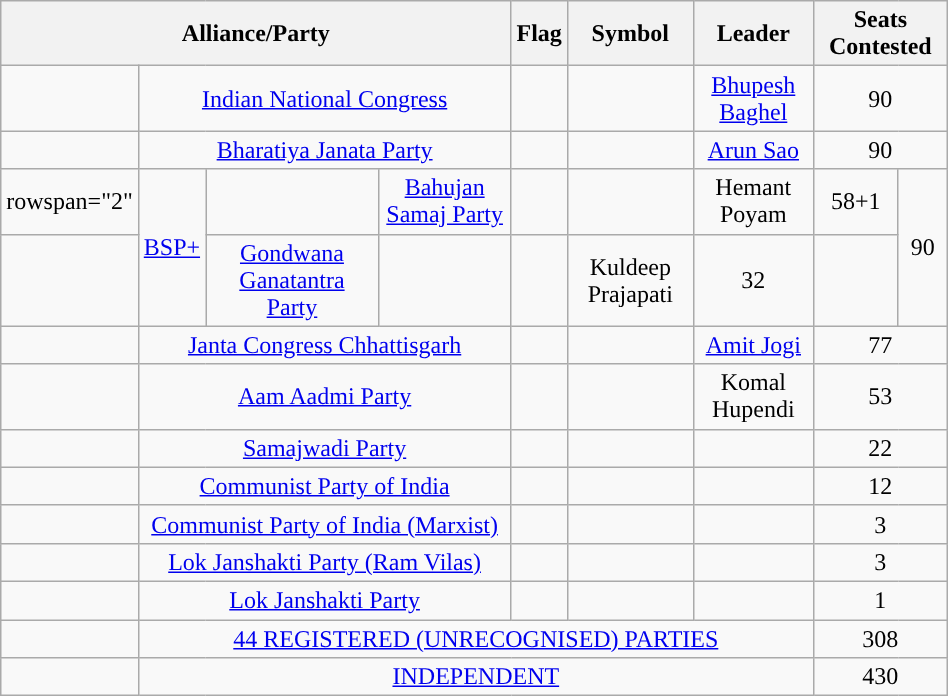<table class="wikitable" width="50%" style="text-align:center;">
<tr>
<th colspan="4">Alliance/Party</th>
<th>Flag</th>
<th>Symbol</th>
<th>Leader</th>
<th colspan="2">Seats Contested</th>
</tr>
<tr>
<td></td>
<td colspan="3"><a href='#'>Indian National Congress</a></td>
<td></td>
<td></td>
<td><a href='#'>Bhupesh Baghel</a></td>
<td colspan="2">90</td>
</tr>
<tr>
<td></td>
<td colspan="3"><a href='#'>Bharatiya Janata Party</a></td>
<td></td>
<td></td>
<td><a href='#'>Arun Sao</a></td>
<td colspan="2">90</td>
</tr>
<tr>
<td>rowspan="2" </td>
<td rowspan="2"><a href='#'>BSP+</a></td>
<td></td>
<td><a href='#'>Bahujan Samaj Party</a></td>
<td></td>
<td></td>
<td>Hemant Poyam</td>
<td>58+1</td>
<td rowspan="2">90</td>
</tr>
<tr>
<td></td>
<td><a href='#'>Gondwana Ganatantra Party</a></td>
<td></td>
<td></td>
<td>Kuldeep Prajapati</td>
<td>32</td>
</tr>
<tr>
<td></td>
<td colspan="3"><a href='#'>Janta Congress Chhattisgarh</a></td>
<td></td>
<td></td>
<td><a href='#'>Amit Jogi</a></td>
<td colspan="2">77</td>
</tr>
<tr>
<td></td>
<td colspan="3"><a href='#'>Aam Aadmi Party</a></td>
<td></td>
<td></td>
<td>Komal Hupendi</td>
<td colspan="2">53</td>
</tr>
<tr>
<td></td>
<td colspan="3"><a href='#'>Samajwadi Party</a></td>
<td></td>
<td></td>
<td></td>
<td colspan="2">22</td>
</tr>
<tr>
<td></td>
<td colspan="3"><a href='#'>Communist Party of India</a></td>
<td></td>
<td></td>
<td></td>
<td colspan="2">12</td>
</tr>
<tr>
<td></td>
<td colspan="3"><a href='#'>Communist Party of India (Marxist)</a></td>
<td></td>
<td></td>
<td></td>
<td colspan="2">3</td>
</tr>
<tr>
<td></td>
<td colspan="3"><a href='#'>Lok Janshakti Party (Ram Vilas)</a></td>
<td></td>
<td></td>
<td></td>
<td colspan="2">3</td>
</tr>
<tr>
<td></td>
<td colspan="3"><a href='#'>Lok Janshakti Party</a></td>
<td></td>
<td></td>
<td></td>
<td colspan="2">1</td>
</tr>
<tr>
<td></td>
<td colspan="6"><a href='#'>44 REGISTERED (UNRECOGNISED) PARTIES</a></td>
<td colspan="2">308</td>
</tr>
<tr>
<td></td>
<td colspan="6"><a href='#'>INDEPENDENT</a></td>
<td colspan="2">430</td>
</tr>
</table>
